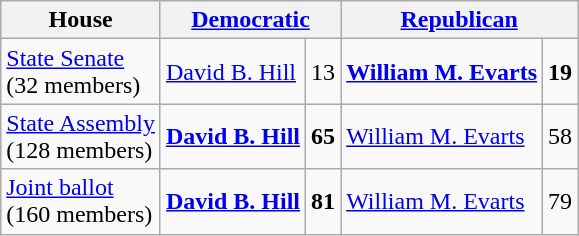<table class=wikitable>
<tr>
<th>House</th>
<th colspan=2><a href='#'>Democratic</a></th>
<th colspan=2><a href='#'>Republican</a></th>
</tr>
<tr>
<td><a href='#'>State Senate</a> <br>(32 members)</td>
<td><a href='#'>David B. Hill</a></td>
<td align="right">13</td>
<td> <strong> <a href='#'>William M. Evarts</a></strong></td>
<td align="right"><strong>19</strong></td>
</tr>
<tr>
<td><a href='#'>State Assembly</a> <br>(128 members)</td>
<td> <strong> <a href='#'>David B. Hill</a></strong></td>
<td align="right"><strong>65</strong></td>
<td><a href='#'>William M. Evarts</a></td>
<td align="right">58</td>
</tr>
<tr>
<td><a href='#'>Joint ballot</a> <br>(160 members)</td>
<td> <strong> <a href='#'>David B. Hill</a></strong></td>
<td align="right"><strong>81 </strong></td>
<td><a href='#'>William M. Evarts</a></td>
<td align="right">79</td>
</tr>
</table>
